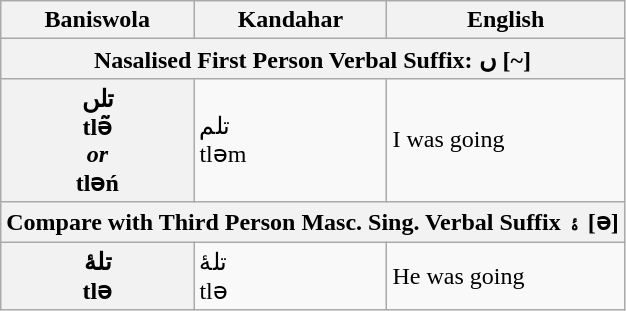<table class="wikitable">
<tr>
<th>Baniswola</th>
<th>Kandahar</th>
<th>English</th>
</tr>
<tr>
<th colspan="3">Nasalised First Person Verbal Suffix: ں [~]</th>
</tr>
<tr>
<th>تلں<br>tlə̃<br><em>or</em><br>tləń</th>
<td>تلم<br>tləm</td>
<td>I was going</td>
</tr>
<tr>
<th colspan="3">Compare with Third Person Masc. Sing. Verbal Suffix ۀ [ə]</th>
</tr>
<tr>
<th>تلۀ<br>tlə</th>
<td>تلۀ<br>tlə</td>
<td>He was going</td>
</tr>
</table>
